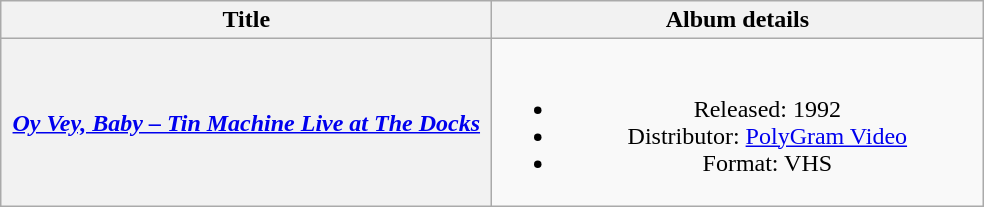<table class="wikitable plainrowheaders" style="text-align:center;">
<tr>
<th scope="col" style="width:20em;">Title</th>
<th scope="col" style="width:20em;">Album details</th>
</tr>
<tr>
<th scope="row"><em><a href='#'>Oy Vey, Baby – Tin Machine Live at The Docks</a></em></th>
<td><br><ul><li>Released: 1992</li><li>Distributor: <a href='#'>PolyGram Video</a></li><li>Format: VHS</li></ul></td>
</tr>
</table>
